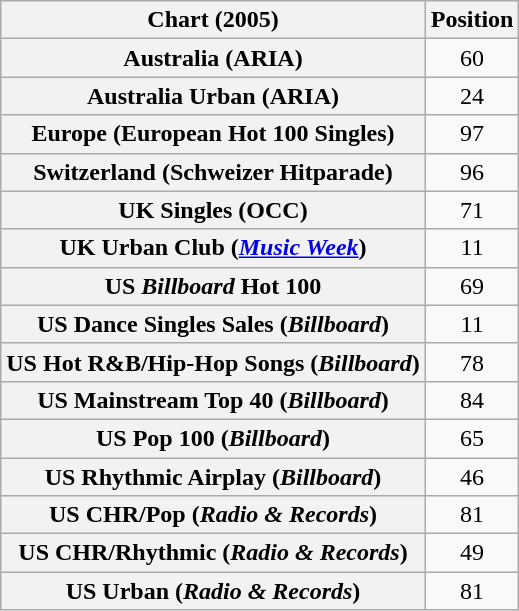<table class="wikitable sortable plainrowheaders" style="text-align:center">
<tr>
<th>Chart (2005)</th>
<th>Position</th>
</tr>
<tr>
<th scope="row">Australia (ARIA)</th>
<td>60</td>
</tr>
<tr>
<th scope="row">Australia Urban (ARIA)</th>
<td>24</td>
</tr>
<tr>
<th scope="row">Europe (European Hot 100 Singles)</th>
<td>97</td>
</tr>
<tr>
<th scope="row">Switzerland (Schweizer Hitparade)</th>
<td>96</td>
</tr>
<tr>
<th scope="row">UK Singles (OCC)</th>
<td>71</td>
</tr>
<tr>
<th scope="row">UK Urban Club (<em><a href='#'>Music Week</a></em>)</th>
<td>11</td>
</tr>
<tr>
<th scope="row">US <em>Billboard</em> Hot 100</th>
<td>69</td>
</tr>
<tr>
<th scope="row">US Dance Singles Sales (<em>Billboard</em>)<br></th>
<td>11</td>
</tr>
<tr>
<th scope="row">US Hot R&B/Hip-Hop Songs (<em>Billboard</em>)</th>
<td>78</td>
</tr>
<tr>
<th scope="row">US Mainstream Top 40 (<em>Billboard</em>)</th>
<td>84</td>
</tr>
<tr>
<th scope="row">US Pop 100 (<em>Billboard</em>)</th>
<td>65</td>
</tr>
<tr>
<th scope="row">US Rhythmic Airplay (<em>Billboard</em>)</th>
<td>46</td>
</tr>
<tr>
<th scope="row">US CHR/Pop (<em>Radio & Records</em>)</th>
<td>81</td>
</tr>
<tr>
<th scope="row">US CHR/Rhythmic (<em>Radio & Records</em>)</th>
<td>49</td>
</tr>
<tr>
<th scope="row">US Urban (<em>Radio & Records</em>)</th>
<td>81</td>
</tr>
</table>
